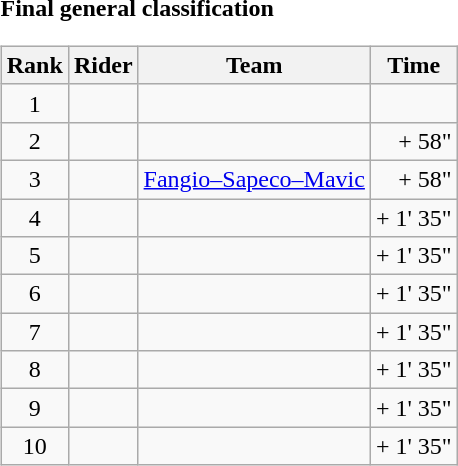<table>
<tr>
<td><strong>Final general classification</strong><br><table class="wikitable">
<tr>
<th scope="col">Rank</th>
<th scope="col">Rider</th>
<th scope="col">Team</th>
<th scope="col">Time</th>
</tr>
<tr>
<td style="text-align:center;">1</td>
<td></td>
<td></td>
<td style="text-align:right;"></td>
</tr>
<tr>
<td style="text-align:center;">2</td>
<td></td>
<td></td>
<td style="text-align:right;">+ 58"</td>
</tr>
<tr>
<td style="text-align:center;">3</td>
<td></td>
<td><a href='#'>Fangio–Sapeco–Mavic</a></td>
<td style="text-align:right;">+ 58"</td>
</tr>
<tr>
<td style="text-align:center;">4</td>
<td></td>
<td></td>
<td style="text-align:right;">+ 1' 35"</td>
</tr>
<tr>
<td style="text-align:center;">5</td>
<td></td>
<td></td>
<td style="text-align:right;">+ 1' 35"</td>
</tr>
<tr>
<td style="text-align:center;">6</td>
<td></td>
<td></td>
<td style="text-align:right;">+ 1' 35"</td>
</tr>
<tr>
<td style="text-align:center;">7</td>
<td></td>
<td></td>
<td style="text-align:right;">+ 1' 35"</td>
</tr>
<tr>
<td style="text-align:center;">8</td>
<td></td>
<td></td>
<td style="text-align:right;">+ 1' 35"</td>
</tr>
<tr>
<td style="text-align:center;">9</td>
<td></td>
<td></td>
<td style="text-align:right;">+ 1' 35"</td>
</tr>
<tr>
<td style="text-align:center;">10</td>
<td></td>
<td></td>
<td style="text-align:right;">+ 1' 35"</td>
</tr>
</table>
</td>
</tr>
</table>
